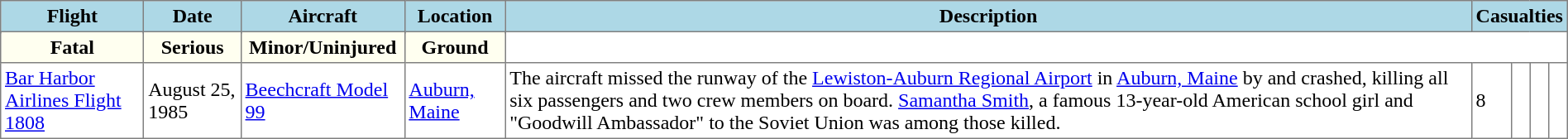<table class="toccolours" border="1" cellpadding="3" style="border-collapse:collapse;margin:1em auto;">
<tr bgcolor=lightblue>
<th rowspan="2">Flight</th>
<th rowspan="2">Date</th>
<th rowspan="2">Aircraft</th>
<th rowspan="2">Location</th>
<th rowspan="2">Description</th>
<th colspan="5">Casualties</th>
</tr>
<tr>
</tr>
<tr bgcolor=ivory>
<th>Fatal</th>
<th>Serious</th>
<th>Minor/Uninjured</th>
<th>Ground</th>
</tr>
<tr>
<td><a href='#'>Bar Harbor Airlines Flight 1808</a>  </td>
<td>August 25, 1985</td>
<td><a href='#'>Beechcraft Model 99</a></td>
<td><a href='#'>Auburn, Maine</a></td>
<td>The aircraft missed the runway of the <a href='#'>Lewiston-Auburn Regional Airport</a> in <a href='#'>Auburn, Maine</a> by  and crashed, killing all six passengers and two crew members on board. <a href='#'>Samantha Smith</a>, a famous 13-year-old American school girl and "Goodwill Ambassador" to the Soviet Union was among those killed.</td>
<td>8</td>
<td></td>
<td></td>
<td></td>
</tr>
</table>
